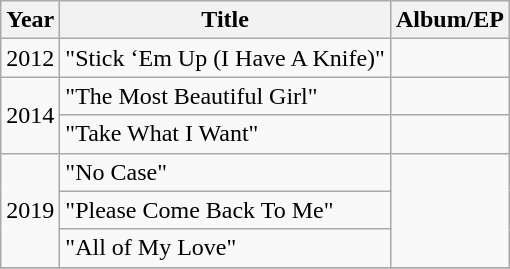<table class="wikitable">
<tr>
<th>Year</th>
<th>Title</th>
<th>Album/EP</th>
</tr>
<tr>
<td>2012</td>
<td>"Stick ‘Em Up (I Have A Knife)"</td>
<td></td>
</tr>
<tr>
<td rowspan="2">2014</td>
<td>"The Most Beautiful Girl"</td>
<td></td>
</tr>
<tr>
<td>"Take What I Want"</td>
<td></td>
</tr>
<tr>
<td rowspan="3">2019</td>
<td>"No Case"</td>
<td rowspan="3"></td>
</tr>
<tr>
<td>"Please Come Back To Me"</td>
</tr>
<tr>
<td>"All of My Love"</td>
</tr>
<tr>
</tr>
</table>
